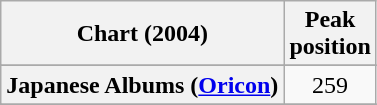<table class="wikitable sortable plainrowheaders" style="text-align:center">
<tr>
<th scope="col">Chart (2004)</th>
<th scope="col">Peak<br>position</th>
</tr>
<tr>
</tr>
<tr>
</tr>
<tr>
<th scope="row">Japanese Albums (<a href='#'>Oricon</a>)</th>
<td>259</td>
</tr>
<tr>
</tr>
<tr>
</tr>
</table>
